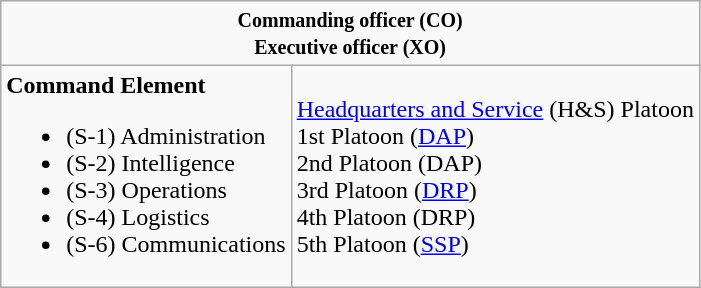<table class="wikitable">
<tr>
<td colspan="2" style="text-align:center;"><strong><small>Commanding officer (CO)<br>Executive officer (XO)</small></strong></td>
</tr>
<tr>
<td><strong>Command Element</strong><br><ul><li>(S-1) Administration</li><li>(S-2) Intelligence</li><li>(S-3) Operations</li><li>(S-4) Logistics</li><li>(S-6) Communications</li></ul></td>
<td><a href='#'>Headquarters and Service</a> (H&S) Platoon<br>1st Platoon (<a href='#'>DAP</a>)<br>2nd Platoon (DAP)<br>3rd Platoon (<a href='#'>DRP</a>)<br>4th Platoon (DRP)<br>5th Platoon (<a href='#'>SSP</a>)</td>
</tr>
</table>
